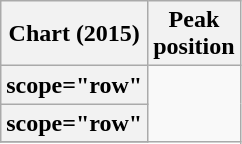<table class="wikitable sortable plainrowheaders">
<tr>
<th scope="col">Chart (2015)</th>
<th scope="col">Peak<br>position</th>
</tr>
<tr>
<th>scope="row" </th>
</tr>
<tr>
<th>scope="row" </th>
</tr>
<tr>
</tr>
</table>
